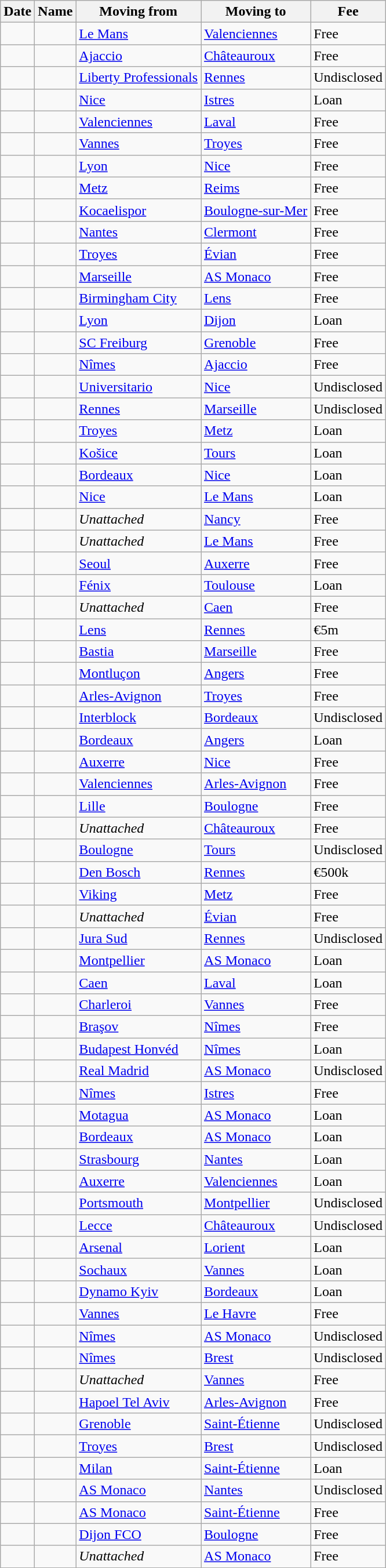<table class="wikitable sortable">
<tr>
<th>Date</th>
<th>Name</th>
<th>Moving from</th>
<th>Moving to</th>
<th>Fee</th>
</tr>
<tr>
<td><strong></strong></td>
<td> </td>
<td> <a href='#'>Le Mans</a></td>
<td> <a href='#'>Valenciennes</a></td>
<td> Free</td>
</tr>
<tr>
<td><strong></strong></td>
<td> </td>
<td> <a href='#'>Ajaccio</a></td>
<td> <a href='#'>Châteauroux</a></td>
<td> Free</td>
</tr>
<tr>
<td><strong></strong></td>
<td> </td>
<td> <a href='#'>Liberty Professionals</a></td>
<td> <a href='#'>Rennes</a></td>
<td>Undisclosed</td>
</tr>
<tr>
<td><strong></strong></td>
<td> </td>
<td> <a href='#'>Nice</a></td>
<td> <a href='#'>Istres</a></td>
<td>Loan</td>
</tr>
<tr>
<td><strong></strong></td>
<td> </td>
<td> <a href='#'>Valenciennes</a></td>
<td> <a href='#'>Laval</a></td>
<td> Free</td>
</tr>
<tr>
<td><strong></strong></td>
<td> </td>
<td> <a href='#'>Vannes</a></td>
<td> <a href='#'>Troyes</a></td>
<td> Free</td>
</tr>
<tr>
<td><strong></strong></td>
<td> </td>
<td> <a href='#'>Lyon</a></td>
<td> <a href='#'>Nice</a></td>
<td> Free</td>
</tr>
<tr>
<td><strong></strong></td>
<td> </td>
<td> <a href='#'>Metz</a></td>
<td> <a href='#'>Reims</a></td>
<td> Free</td>
</tr>
<tr>
<td><strong></strong></td>
<td> </td>
<td> <a href='#'>Kocaelispor</a></td>
<td> <a href='#'>Boulogne-sur-Mer</a></td>
<td> Free</td>
</tr>
<tr>
<td><strong></strong></td>
<td> </td>
<td> <a href='#'>Nantes</a></td>
<td> <a href='#'>Clermont</a></td>
<td> Free</td>
</tr>
<tr>
<td><strong></strong></td>
<td> </td>
<td> <a href='#'>Troyes</a></td>
<td> <a href='#'>Évian</a></td>
<td> Free</td>
</tr>
<tr>
<td><strong></strong></td>
<td> </td>
<td> <a href='#'>Marseille</a></td>
<td> <a href='#'>AS Monaco</a></td>
<td> Free</td>
</tr>
<tr>
<td><strong></strong></td>
<td> </td>
<td> <a href='#'>Birmingham City</a></td>
<td> <a href='#'>Lens</a></td>
<td> Free</td>
</tr>
<tr>
<td><strong></strong></td>
<td> </td>
<td> <a href='#'>Lyon</a></td>
<td> <a href='#'>Dijon</a></td>
<td>Loan</td>
</tr>
<tr>
<td><strong></strong></td>
<td> </td>
<td> <a href='#'>SC Freiburg</a></td>
<td> <a href='#'>Grenoble</a></td>
<td> Free</td>
</tr>
<tr>
<td><strong></strong></td>
<td> </td>
<td> <a href='#'>Nîmes</a></td>
<td> <a href='#'>Ajaccio</a></td>
<td> Free</td>
</tr>
<tr>
<td><strong></strong></td>
<td> </td>
<td> <a href='#'>Universitario</a></td>
<td> <a href='#'>Nice</a></td>
<td>Undisclosed</td>
</tr>
<tr>
<td><strong></strong></td>
<td> </td>
<td> <a href='#'>Rennes</a></td>
<td> <a href='#'>Marseille</a></td>
<td>Undisclosed</td>
</tr>
<tr>
<td><strong></strong></td>
<td> </td>
<td> <a href='#'>Troyes</a></td>
<td> <a href='#'>Metz</a></td>
<td>Loan</td>
</tr>
<tr>
<td><strong></strong></td>
<td> </td>
<td> <a href='#'>Košice</a></td>
<td> <a href='#'>Tours</a></td>
<td>Loan</td>
</tr>
<tr>
<td><strong></strong></td>
<td> </td>
<td> <a href='#'>Bordeaux</a></td>
<td> <a href='#'>Nice</a></td>
<td>Loan</td>
</tr>
<tr>
<td><strong></strong></td>
<td> </td>
<td> <a href='#'>Nice</a></td>
<td> <a href='#'>Le Mans</a></td>
<td>Loan</td>
</tr>
<tr>
<td><strong></strong></td>
<td> </td>
<td> <em>Unattached</em></td>
<td> <a href='#'>Nancy</a></td>
<td> Free</td>
</tr>
<tr>
<td><strong></strong></td>
<td> </td>
<td> <em>Unattached</em></td>
<td> <a href='#'>Le Mans</a></td>
<td> Free</td>
</tr>
<tr>
<td><strong></strong></td>
<td> </td>
<td> <a href='#'>Seoul</a></td>
<td> <a href='#'>Auxerre</a></td>
<td> Free</td>
</tr>
<tr>
<td><strong></strong></td>
<td> </td>
<td> <a href='#'>Fénix</a></td>
<td> <a href='#'>Toulouse</a></td>
<td>Loan</td>
</tr>
<tr>
<td><strong></strong></td>
<td> </td>
<td> <em>Unattached</em></td>
<td> <a href='#'>Caen</a></td>
<td> Free</td>
</tr>
<tr>
<td><strong></strong></td>
<td> </td>
<td> <a href='#'>Lens</a></td>
<td> <a href='#'>Rennes</a></td>
<td>€5m</td>
</tr>
<tr>
<td><strong></strong></td>
<td> </td>
<td> <a href='#'>Bastia</a></td>
<td> <a href='#'>Marseille</a></td>
<td> Free</td>
</tr>
<tr>
<td><strong></strong></td>
<td> </td>
<td> <a href='#'>Montluçon</a></td>
<td> <a href='#'>Angers</a></td>
<td> Free</td>
</tr>
<tr>
<td><strong></strong></td>
<td> </td>
<td> <a href='#'>Arles-Avignon</a></td>
<td> <a href='#'>Troyes</a></td>
<td> Free</td>
</tr>
<tr>
<td><strong></strong></td>
<td> </td>
<td> <a href='#'>Interblock</a></td>
<td> <a href='#'>Bordeaux</a></td>
<td>Undisclosed</td>
</tr>
<tr>
<td><strong></strong></td>
<td> </td>
<td> <a href='#'>Bordeaux</a></td>
<td> <a href='#'>Angers</a></td>
<td>Loan</td>
</tr>
<tr>
<td><strong></strong></td>
<td> </td>
<td> <a href='#'>Auxerre</a></td>
<td> <a href='#'>Nice</a></td>
<td> Free</td>
</tr>
<tr>
<td><strong></strong></td>
<td> </td>
<td> <a href='#'>Valenciennes</a></td>
<td> <a href='#'>Arles-Avignon</a></td>
<td> Free</td>
</tr>
<tr>
<td><strong></strong></td>
<td> </td>
<td> <a href='#'>Lille</a></td>
<td> <a href='#'>Boulogne</a></td>
<td> Free</td>
</tr>
<tr>
<td><strong></strong></td>
<td> </td>
<td> <em>Unattached</em></td>
<td> <a href='#'>Châteauroux</a></td>
<td> Free</td>
</tr>
<tr>
<td><strong></strong></td>
<td> </td>
<td> <a href='#'>Boulogne</a></td>
<td> <a href='#'>Tours</a></td>
<td>Undisclosed</td>
</tr>
<tr>
<td><strong></strong></td>
<td> </td>
<td> <a href='#'>Den Bosch</a></td>
<td> <a href='#'>Rennes</a></td>
<td>€500k</td>
</tr>
<tr>
<td><strong></strong></td>
<td> </td>
<td> <a href='#'>Viking</a></td>
<td> <a href='#'>Metz</a></td>
<td> Free</td>
</tr>
<tr>
<td><strong></strong></td>
<td> </td>
<td> <em>Unattached</em></td>
<td> <a href='#'>Évian</a></td>
<td> Free</td>
</tr>
<tr>
<td><strong></strong></td>
<td> </td>
<td> <a href='#'>Jura Sud</a></td>
<td> <a href='#'>Rennes</a></td>
<td>Undisclosed</td>
</tr>
<tr>
<td><strong></strong></td>
<td> </td>
<td> <a href='#'>Montpellier</a></td>
<td> <a href='#'>AS Monaco</a></td>
<td>Loan</td>
</tr>
<tr>
<td><strong></strong></td>
<td> </td>
<td> <a href='#'>Caen</a></td>
<td> <a href='#'>Laval</a></td>
<td>Loan</td>
</tr>
<tr>
<td><strong></strong></td>
<td> </td>
<td> <a href='#'>Charleroi</a></td>
<td> <a href='#'>Vannes</a></td>
<td> Free</td>
</tr>
<tr>
<td><strong></strong></td>
<td> </td>
<td> <a href='#'>Braşov</a></td>
<td> <a href='#'>Nîmes</a></td>
<td> Free</td>
</tr>
<tr>
<td><strong></strong></td>
<td> </td>
<td> <a href='#'>Budapest Honvéd</a></td>
<td> <a href='#'>Nîmes</a></td>
<td>Loan</td>
</tr>
<tr>
<td><strong></strong></td>
<td> </td>
<td> <a href='#'>Real Madrid</a></td>
<td> <a href='#'>AS Monaco</a></td>
<td>Undisclosed</td>
</tr>
<tr>
<td><strong></strong></td>
<td> </td>
<td> <a href='#'>Nîmes</a></td>
<td> <a href='#'>Istres</a></td>
<td> Free</td>
</tr>
<tr>
<td><strong></strong></td>
<td> </td>
<td> <a href='#'>Motagua</a></td>
<td> <a href='#'>AS Monaco</a></td>
<td>Loan</td>
</tr>
<tr>
<td><strong></strong></td>
<td> </td>
<td> <a href='#'>Bordeaux</a></td>
<td> <a href='#'>AS Monaco</a></td>
<td>Loan</td>
</tr>
<tr>
<td><strong></strong></td>
<td> </td>
<td> <a href='#'>Strasbourg</a></td>
<td> <a href='#'>Nantes</a></td>
<td>Loan</td>
</tr>
<tr>
<td><strong></strong></td>
<td> </td>
<td> <a href='#'>Auxerre</a></td>
<td> <a href='#'>Valenciennes</a></td>
<td>Loan</td>
</tr>
<tr>
<td><strong></strong></td>
<td> </td>
<td> <a href='#'>Portsmouth</a></td>
<td> <a href='#'>Montpellier</a></td>
<td>Undisclosed</td>
</tr>
<tr>
<td><strong></strong></td>
<td> </td>
<td> <a href='#'>Lecce</a></td>
<td> <a href='#'>Châteauroux</a></td>
<td>Undisclosed</td>
</tr>
<tr>
<td><strong></strong></td>
<td> </td>
<td> <a href='#'>Arsenal</a></td>
<td> <a href='#'>Lorient</a></td>
<td>Loan</td>
</tr>
<tr>
<td><strong></strong></td>
<td> </td>
<td> <a href='#'>Sochaux</a></td>
<td> <a href='#'>Vannes</a></td>
<td>Loan</td>
</tr>
<tr>
<td><strong></strong></td>
<td> </td>
<td> <a href='#'>Dynamo Kyiv</a></td>
<td> <a href='#'>Bordeaux</a></td>
<td>Loan</td>
</tr>
<tr>
<td><strong></strong></td>
<td> </td>
<td> <a href='#'>Vannes</a></td>
<td> <a href='#'>Le Havre</a></td>
<td> Free</td>
</tr>
<tr>
<td><strong></strong></td>
<td> </td>
<td> <a href='#'>Nîmes</a></td>
<td> <a href='#'>AS Monaco</a></td>
<td>Undisclosed</td>
</tr>
<tr>
<td><strong></strong></td>
<td> </td>
<td> <a href='#'>Nîmes</a></td>
<td> <a href='#'>Brest</a></td>
<td>Undisclosed</td>
</tr>
<tr>
<td><strong></strong></td>
<td> </td>
<td> <em>Unattached</em></td>
<td> <a href='#'>Vannes</a></td>
<td> Free</td>
</tr>
<tr>
<td><strong></strong></td>
<td> </td>
<td> <a href='#'>Hapoel Tel Aviv</a></td>
<td> <a href='#'>Arles-Avignon</a></td>
<td> Free</td>
</tr>
<tr>
<td><strong></strong></td>
<td> </td>
<td> <a href='#'>Grenoble</a></td>
<td> <a href='#'>Saint-Étienne</a></td>
<td>Undisclosed</td>
</tr>
<tr>
<td><strong></strong></td>
<td> </td>
<td> <a href='#'>Troyes</a></td>
<td> <a href='#'>Brest</a></td>
<td>Undisclosed</td>
</tr>
<tr>
<td><strong></strong></td>
<td> </td>
<td> <a href='#'>Milan</a></td>
<td> <a href='#'>Saint-Étienne</a></td>
<td>Loan</td>
</tr>
<tr>
<td><strong></strong></td>
<td> </td>
<td> <a href='#'>AS Monaco</a></td>
<td> <a href='#'>Nantes</a></td>
<td>Undisclosed</td>
</tr>
<tr>
<td><strong></strong></td>
<td> </td>
<td> <a href='#'>AS Monaco</a></td>
<td> <a href='#'>Saint-Étienne</a></td>
<td> Free</td>
</tr>
<tr>
<td><strong></strong></td>
<td> </td>
<td> <a href='#'>Dijon FCO</a></td>
<td> <a href='#'>Boulogne</a></td>
<td> Free</td>
</tr>
<tr>
<td><strong></strong></td>
<td> </td>
<td> <em>Unattached</em></td>
<td> <a href='#'>AS Monaco</a></td>
<td> Free</td>
</tr>
</table>
